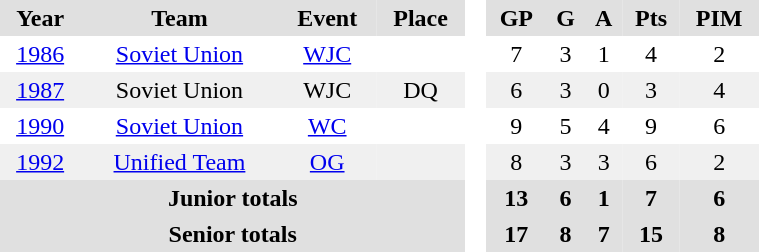<table border="0" cellpadding="3" cellspacing="0" width=40%>
<tr align="center" bgcolor="#e0e0e0">
<th>Year</th>
<th>Team</th>
<th>Event</th>
<th>Place</th>
<th align="center" rowspan="99" bgcolor="#ffffff"> </th>
<th>GP</th>
<th>G</th>
<th>A</th>
<th>Pts</th>
<th>PIM</th>
</tr>
<tr align="center">
<td><a href='#'>1986</a></td>
<td><a href='#'>Soviet Union</a></td>
<td><a href='#'>WJC</a></td>
<td></td>
<td>7</td>
<td>3</td>
<td>1</td>
<td>4</td>
<td>2</td>
</tr>
<tr align="center" bgcolor="#f0f0f0">
<td><a href='#'>1987</a></td>
<td>Soviet Union</td>
<td>WJC</td>
<td>DQ</td>
<td>6</td>
<td>3</td>
<td>0</td>
<td>3</td>
<td>4</td>
</tr>
<tr align="center">
<td><a href='#'>1990</a></td>
<td><a href='#'>Soviet Union</a></td>
<td><a href='#'>WC</a></td>
<td></td>
<td>9</td>
<td>5</td>
<td>4</td>
<td>9</td>
<td>6</td>
</tr>
<tr align="center" bgcolor="#f0f0f0">
<td><a href='#'>1992</a></td>
<td><a href='#'>Unified Team</a></td>
<td><a href='#'>OG</a></td>
<td></td>
<td>8</td>
<td>3</td>
<td>3</td>
<td>6</td>
<td>2</td>
</tr>
<tr bgcolor="#e0e0e0">
<th colspan="4">Junior totals</th>
<th>13</th>
<th>6</th>
<th>1</th>
<th>7</th>
<th>6</th>
</tr>
<tr bgcolor="#e0e0e0">
<th colspan="4">Senior totals</th>
<th>17</th>
<th>8</th>
<th>7</th>
<th>15</th>
<th>8</th>
</tr>
</table>
